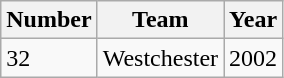<table class="wikitable">
<tr>
<th>Number</th>
<th>Team</th>
<th>Year</th>
</tr>
<tr>
<td>32</td>
<td>Westchester</td>
<td>2002</td>
</tr>
</table>
